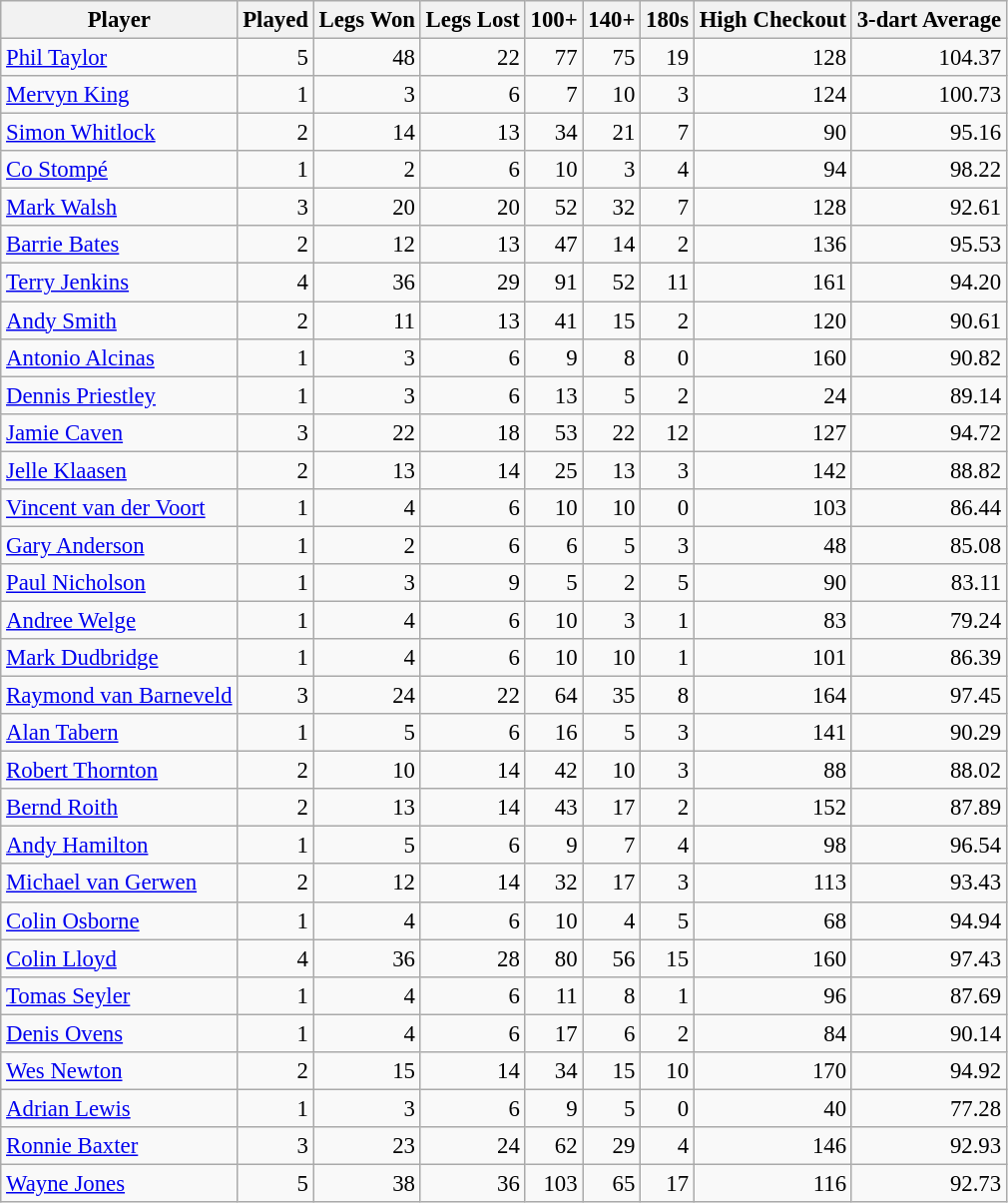<table class="wikitable sortable" style="font-size: 95%; text-align: right">
<tr>
<th>Player</th>
<th>Played</th>
<th>Legs Won</th>
<th>Legs Lost</th>
<th>100+</th>
<th>140+</th>
<th>180s</th>
<th>High Checkout</th>
<th>3-dart Average</th>
</tr>
<tr>
<td align="left"> <a href='#'>Phil Taylor</a></td>
<td>5</td>
<td>48</td>
<td>22</td>
<td>77</td>
<td>75</td>
<td>19</td>
<td>128</td>
<td>104.37</td>
</tr>
<tr>
<td align="left"> <a href='#'>Mervyn King</a></td>
<td>1</td>
<td>3</td>
<td>6</td>
<td>7</td>
<td>10</td>
<td>3</td>
<td>124</td>
<td>100.73</td>
</tr>
<tr>
<td align="left"> <a href='#'>Simon Whitlock</a></td>
<td>2</td>
<td>14</td>
<td>13</td>
<td>34</td>
<td>21</td>
<td>7</td>
<td>90</td>
<td>95.16</td>
</tr>
<tr>
<td align="left"> <a href='#'>Co Stompé</a></td>
<td>1</td>
<td>2</td>
<td>6</td>
<td>10</td>
<td>3</td>
<td>4</td>
<td>94</td>
<td>98.22</td>
</tr>
<tr>
<td align="left"> <a href='#'>Mark Walsh</a></td>
<td>3</td>
<td>20</td>
<td>20</td>
<td>52</td>
<td>32</td>
<td>7</td>
<td>128</td>
<td>92.61</td>
</tr>
<tr>
<td align="left"> <a href='#'>Barrie Bates</a></td>
<td>2</td>
<td>12</td>
<td>13</td>
<td>47</td>
<td>14</td>
<td>2</td>
<td>136</td>
<td>95.53</td>
</tr>
<tr>
<td align="left"> <a href='#'>Terry Jenkins</a></td>
<td>4</td>
<td>36</td>
<td>29</td>
<td>91</td>
<td>52</td>
<td>11</td>
<td>161</td>
<td>94.20</td>
</tr>
<tr>
<td align="left"> <a href='#'>Andy Smith</a></td>
<td>2</td>
<td>11</td>
<td>13</td>
<td>41</td>
<td>15</td>
<td>2</td>
<td>120</td>
<td>90.61</td>
</tr>
<tr>
<td align="left"> <a href='#'>Antonio Alcinas</a></td>
<td>1</td>
<td>3</td>
<td>6</td>
<td>9</td>
<td>8</td>
<td>0</td>
<td>160</td>
<td>90.82</td>
</tr>
<tr>
<td align="left"> <a href='#'>Dennis Priestley</a></td>
<td>1</td>
<td>3</td>
<td>6</td>
<td>13</td>
<td>5</td>
<td>2</td>
<td>24</td>
<td>89.14</td>
</tr>
<tr>
<td align="left"> <a href='#'>Jamie Caven</a></td>
<td>3</td>
<td>22</td>
<td>18</td>
<td>53</td>
<td>22</td>
<td>12</td>
<td>127</td>
<td>94.72</td>
</tr>
<tr>
<td align="left"> <a href='#'>Jelle Klaasen</a></td>
<td>2</td>
<td>13</td>
<td>14</td>
<td>25</td>
<td>13</td>
<td>3</td>
<td>142</td>
<td>88.82</td>
</tr>
<tr>
<td align="left"> <a href='#'>Vincent van der Voort</a></td>
<td>1</td>
<td>4</td>
<td>6</td>
<td>10</td>
<td>10</td>
<td>0</td>
<td>103</td>
<td>86.44</td>
</tr>
<tr>
<td align="left"> <a href='#'>Gary Anderson</a></td>
<td>1</td>
<td>2</td>
<td>6</td>
<td>6</td>
<td>5</td>
<td>3</td>
<td>48</td>
<td>85.08</td>
</tr>
<tr>
<td align="left"> <a href='#'>Paul Nicholson</a></td>
<td>1</td>
<td>3</td>
<td>9</td>
<td>5</td>
<td>2</td>
<td>5</td>
<td>90</td>
<td>83.11</td>
</tr>
<tr>
<td align="left"> <a href='#'>Andree Welge</a></td>
<td>1</td>
<td>4</td>
<td>6</td>
<td>10</td>
<td>3</td>
<td>1</td>
<td>83</td>
<td>79.24</td>
</tr>
<tr>
<td align="left"> <a href='#'>Mark Dudbridge</a></td>
<td>1</td>
<td>4</td>
<td>6</td>
<td>10</td>
<td>10</td>
<td>1</td>
<td>101</td>
<td>86.39</td>
</tr>
<tr>
<td align="left"> <a href='#'>Raymond van Barneveld</a></td>
<td>3</td>
<td>24</td>
<td>22</td>
<td>64</td>
<td>35</td>
<td>8</td>
<td>164</td>
<td>97.45</td>
</tr>
<tr>
<td align="left"> <a href='#'>Alan Tabern</a></td>
<td>1</td>
<td>5</td>
<td>6</td>
<td>16</td>
<td>5</td>
<td>3</td>
<td>141</td>
<td>90.29</td>
</tr>
<tr>
<td align="left"> <a href='#'>Robert Thornton</a></td>
<td>2</td>
<td>10</td>
<td>14</td>
<td>42</td>
<td>10</td>
<td>3</td>
<td>88</td>
<td>88.02</td>
</tr>
<tr>
<td align="left"> <a href='#'>Bernd Roith</a></td>
<td>2</td>
<td>13</td>
<td>14</td>
<td>43</td>
<td>17</td>
<td>2</td>
<td>152</td>
<td>87.89</td>
</tr>
<tr>
<td align="left"> <a href='#'>Andy Hamilton</a></td>
<td>1</td>
<td>5</td>
<td>6</td>
<td>9</td>
<td>7</td>
<td>4</td>
<td>98</td>
<td>96.54</td>
</tr>
<tr>
<td align="left"> <a href='#'>Michael van Gerwen</a></td>
<td>2</td>
<td>12</td>
<td>14</td>
<td>32</td>
<td>17</td>
<td>3</td>
<td>113</td>
<td>93.43</td>
</tr>
<tr>
<td align="left"> <a href='#'>Colin Osborne</a></td>
<td>1</td>
<td>4</td>
<td>6</td>
<td>10</td>
<td>4</td>
<td>5</td>
<td>68</td>
<td>94.94</td>
</tr>
<tr>
<td align="left"> <a href='#'>Colin Lloyd</a></td>
<td>4</td>
<td>36</td>
<td>28</td>
<td>80</td>
<td>56</td>
<td>15</td>
<td>160</td>
<td>97.43</td>
</tr>
<tr>
<td align="left"> <a href='#'>Tomas Seyler</a></td>
<td>1</td>
<td>4</td>
<td>6</td>
<td>11</td>
<td>8</td>
<td>1</td>
<td>96</td>
<td>87.69</td>
</tr>
<tr>
<td align="left"> <a href='#'>Denis Ovens</a></td>
<td>1</td>
<td>4</td>
<td>6</td>
<td>17</td>
<td>6</td>
<td>2</td>
<td>84</td>
<td>90.14</td>
</tr>
<tr>
<td align="left"> <a href='#'>Wes Newton</a></td>
<td>2</td>
<td>15</td>
<td>14</td>
<td>34</td>
<td>15</td>
<td>10</td>
<td>170</td>
<td>94.92</td>
</tr>
<tr>
<td align="left"> <a href='#'>Adrian Lewis</a></td>
<td>1</td>
<td>3</td>
<td>6</td>
<td>9</td>
<td>5</td>
<td>0</td>
<td>40</td>
<td>77.28</td>
</tr>
<tr>
<td align="left"> <a href='#'>Ronnie Baxter</a></td>
<td>3</td>
<td>23</td>
<td>24</td>
<td>62</td>
<td>29</td>
<td>4</td>
<td>146</td>
<td>92.93</td>
</tr>
<tr>
<td align="left"> <a href='#'>Wayne Jones</a></td>
<td>5</td>
<td>38</td>
<td>36</td>
<td>103</td>
<td>65</td>
<td>17</td>
<td>116</td>
<td>92.73</td>
</tr>
</table>
